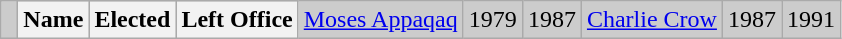<table class="wikitable">
<tr bgcolor="CCCCCC">
<td> </td>
<th><strong>Name </strong></th>
<th><strong>Elected</strong></th>
<th><strong>Left Office</strong><br></th>
<td><a href='#'>Moses Appaqaq</a></td>
<td>1979</td>
<td>1987<br></td>
<td><a href='#'>Charlie Crow</a></td>
<td>1987</td>
<td>1991</td>
</tr>
</table>
